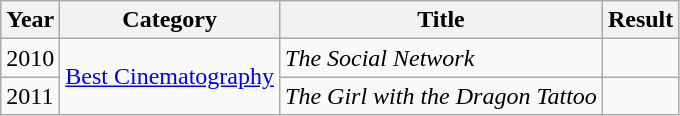<table class="wikitable">
<tr>
<th>Year</th>
<th>Category</th>
<th>Title</th>
<th>Result</th>
</tr>
<tr>
<td>2010</td>
<td rowspan=2><a href='#'>Best Cinematography</a></td>
<td><em>The Social Network</em></td>
<td></td>
</tr>
<tr>
<td>2011</td>
<td><em>The Girl with the Dragon Tattoo</em></td>
<td></td>
</tr>
</table>
